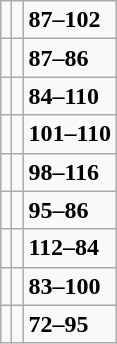<table class="wikitable">
<tr>
<td></td>
<td></td>
<td><strong>87–102</strong></td>
</tr>
<tr>
<td></td>
<td></td>
<td><strong>87–86</strong></td>
</tr>
<tr>
<td></td>
<td></td>
<td><strong>84–110</strong></td>
</tr>
<tr>
<td></td>
<td></td>
<td><strong>101–110</strong></td>
</tr>
<tr>
<td></td>
<td></td>
<td><strong>98–116</strong></td>
</tr>
<tr>
<td></td>
<td></td>
<td><strong>95–86</strong></td>
</tr>
<tr>
<td></td>
<td></td>
<td><strong>112–84</strong></td>
</tr>
<tr>
<td></td>
<td></td>
<td><strong>83–100</strong></td>
</tr>
<tr>
<td></td>
<td></td>
<td><strong>72–95</strong></td>
</tr>
</table>
